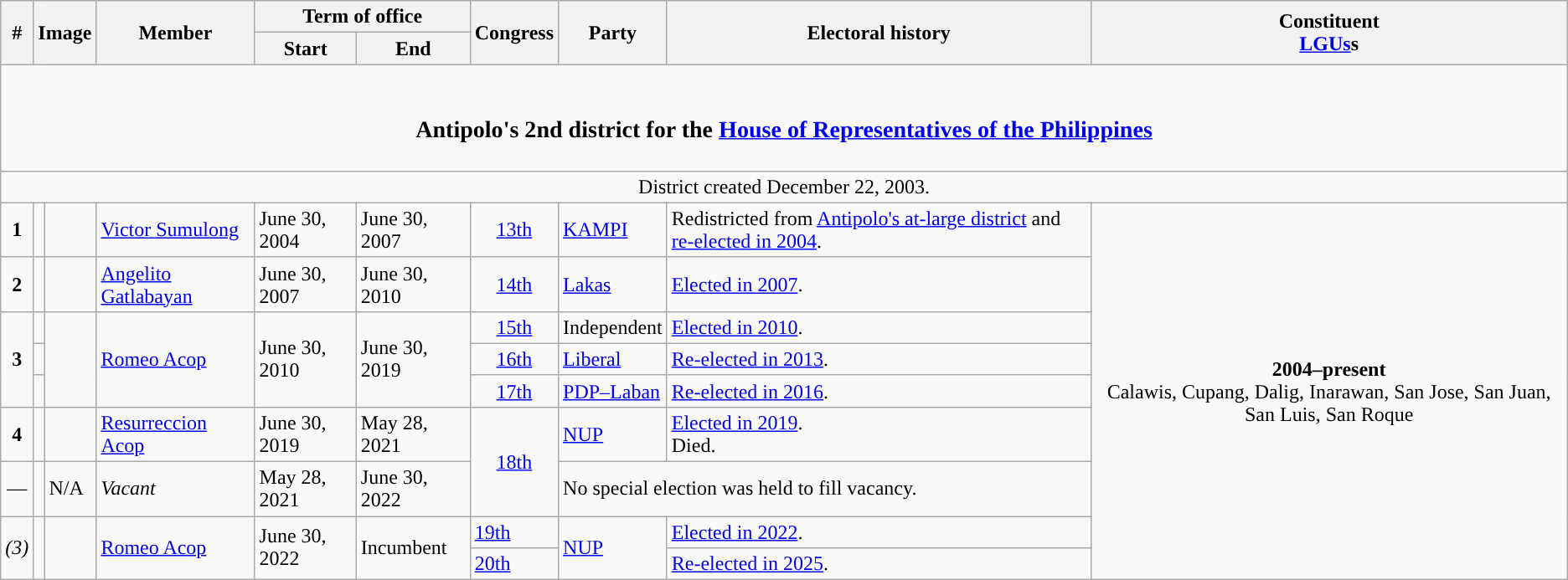<table class=wikitable>
<tr>
<th rowspan="2">#</th>
<th rowspan="2" colspan=2>Image</th>
<th rowspan="2">Member</th>
<th colspan=2>Term of office</th>
<th rowspan="2">Congress</th>
<th rowspan="2">Party</th>
<th rowspan="2">Electoral history</th>
<th rowspan="2">Constituent<br><a href='#'>LGUs</a>s</th>
</tr>
<tr>
<th>Start</th>
<th>End</th>
</tr>
<tr>
<td colspan="10" style="text-align:center;"><br><h3>Antipolo's 2nd district for the <a href='#'>House of Representatives of the Philippines</a></h3></td>
</tr>
<tr>
<td colspan="10" style="text-align:center;">District created December 22, 2003.</td>
</tr>
<tr>
<td style="text-align:center;"><strong>1</strong></td>
<td style="color:inherit;background:"></td>
<td></td>
<td><a href='#'>Victor Sumulong</a></td>
<td>June 30, 2004</td>
<td>June 30, 2007</td>
<td style="text-align:center;"><a href='#'>13th</a></td>
<td><a href='#'>KAMPI</a></td>
<td>Redistricted from <a href='#'>Antipolo's at-large district</a> and <a href='#'>re-elected in 2004</a>.</td>
<td rowspan="9" style="text-align:center;"><strong>2004–present</strong><br>Calawis, Cupang, Dalig, Inarawan, San Jose, San Juan, San Luis, San Roque</td>
</tr>
<tr>
<td style="text-align:center;"><strong>2</strong></td>
<td style="color:inherit;background:"></td>
<td></td>
<td><a href='#'>Angelito Gatlabayan</a></td>
<td>June 30, 2007</td>
<td>June 30, 2010</td>
<td style="text-align:center;"><a href='#'>14th</a></td>
<td><a href='#'>Lakas</a></td>
<td><a href='#'>Elected in 2007</a>.</td>
</tr>
<tr>
<td rowspan="3" style="text-align:center;"><strong>3</strong></td>
<td style="color:inherit;background:"></td>
<td rowspan="3"></td>
<td rowspan="3"><a href='#'>Romeo Acop</a></td>
<td rowspan="3">June 30, 2010</td>
<td rowspan="3">June 30, 2019</td>
<td style="text-align:center;"><a href='#'>15th</a></td>
<td>Independent</td>
<td><a href='#'>Elected in 2010</a>.</td>
</tr>
<tr>
<td style="color:inherit;background:"></td>
<td style="text-align:center;"><a href='#'>16th</a></td>
<td><a href='#'>Liberal</a></td>
<td><a href='#'>Re-elected in 2013</a>.</td>
</tr>
<tr>
<td style="color:inherit;background:"></td>
<td style="text-align:center;"><a href='#'>17th</a></td>
<td><a href='#'>PDP–Laban</a></td>
<td><a href='#'>Re-elected in 2016</a>.</td>
</tr>
<tr>
<td style="text-align:center;"><strong>4</strong></td>
<td style="color:inherit;background:"></td>
<td></td>
<td><a href='#'>Resurreccion Acop</a></td>
<td>June 30, 2019</td>
<td>May 28, 2021</td>
<td rowspan="2" style="text-align:center;"><a href='#'>18th</a></td>
<td><a href='#'>NUP</a></td>
<td><a href='#'>Elected in 2019</a>.<br>Died.</td>
</tr>
<tr>
<td style="text-align:center;">—</td>
<td></td>
<td>N/A</td>
<td><em>Vacant</em></td>
<td>May 28, 2021</td>
<td>June 30, 2022</td>
<td colspan="2">No special election was held to fill vacancy.</td>
</tr>
<tr>
<td rowspan="2"><em>(3)</em></td>
<td rowspan="2" style="color:inherit;background:"></td>
<td rowspan="2"></td>
<td rowspan="2"><a href='#'>Romeo Acop</a></td>
<td rowspan="2">June 30, 2022</td>
<td rowspan="2">Incumbent</td>
<td><a href='#'>19th</a></td>
<td rowspan="2"><a href='#'>NUP</a></td>
<td><a href='#'>Elected in 2022</a>.</td>
</tr>
<tr>
<td><a href='#'>20th</a></td>
<td><a href='#'>Re-elected in 2025</a>.</td>
</tr>
</table>
